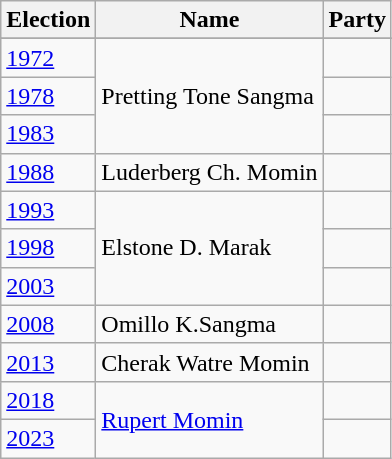<table class="wikitable sortable">
<tr>
<th>Election</th>
<th>Name</th>
<th colspan=2>Party</th>
</tr>
<tr>
</tr>
<tr>
<td><a href='#'>1972</a></td>
<td rowspan=3>Pretting Tone Sangma</td>
<td></td>
</tr>
<tr>
<td><a href='#'>1978</a></td>
<td></td>
</tr>
<tr>
<td><a href='#'>1983</a></td>
</tr>
<tr>
<td><a href='#'>1988</a></td>
<td>Luderberg Ch. Momin</td>
<td></td>
</tr>
<tr>
<td><a href='#'>1993</a></td>
<td rowspan=3>Elstone D. Marak</td>
<td></td>
</tr>
<tr>
<td><a href='#'>1998</a></td>
<td></td>
</tr>
<tr>
<td><a href='#'>2003</a></td>
<td></td>
</tr>
<tr>
<td><a href='#'>2008</a></td>
<td>Omillo K.Sangma</td>
</tr>
<tr>
<td><a href='#'>2013</a></td>
<td>Cherak Watre Momin</td>
<td></td>
</tr>
<tr>
<td><a href='#'>2018</a></td>
<td rowspan=2><a href='#'>Rupert Momin</a></td>
<td></td>
</tr>
<tr>
<td><a href='#'>2023</a></td>
</tr>
</table>
